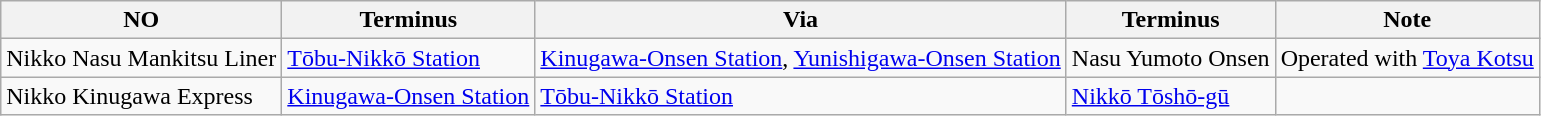<table class="wikitable">
<tr>
<th>NO</th>
<th>Terminus</th>
<th>Via</th>
<th>Terminus</th>
<th>Note</th>
</tr>
<tr>
<td>Nikko Nasu Mankitsu Liner</td>
<td><a href='#'>Tōbu-Nikkō Station</a></td>
<td><a href='#'>Kinugawa-Onsen Station</a>, <a href='#'>Yunishigawa-Onsen Station</a></td>
<td>Nasu Yumoto Onsen</td>
<td>Operated with <a href='#'>Toya Kotsu</a></td>
</tr>
<tr>
<td>Nikko Kinugawa Express</td>
<td><a href='#'>Kinugawa-Onsen Station</a></td>
<td><a href='#'>Tōbu-Nikkō Station</a></td>
<td><a href='#'>Nikkō Tōshō-gū</a></td>
<td></td>
</tr>
</table>
